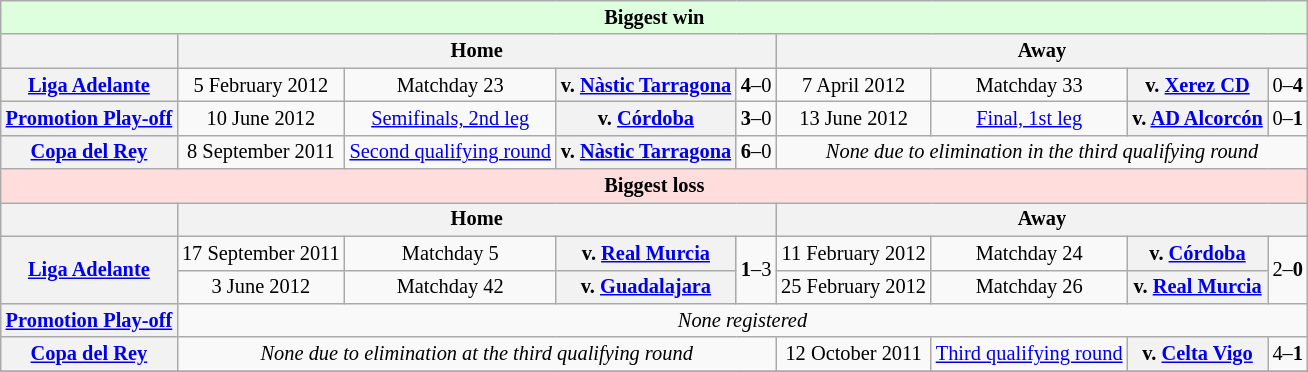<table class="wikitable" style="font-size: 85%">
<tr>
<td bgcolor="#ddffdd" align="center" colspan="11"><strong>Biggest win</strong></td>
</tr>
<tr>
<th></th>
<th colspan="4">Home</th>
<th colspan="4">Away</th>
</tr>
<tr>
<th><a href='#'>Liga Adelante</a></th>
<td align="center">5 February 2012</td>
<td align="center">Matchday 23</td>
<th>v. <a href='#'>Nàstic Tarragona</a></th>
<td align="center"><strong>4</strong>–0</td>
<td align="center">7 April 2012</td>
<td align="center">Matchday 33</td>
<th>v. <a href='#'>Xerez CD</a></th>
<td align="center">0–<strong>4</strong></td>
</tr>
<tr>
<th><a href='#'>Promotion Play-off</a></th>
<td align="center">10 June 2012</td>
<td align="center"><a href='#'>Semifinals, 2nd leg</a></td>
<th>v. <a href='#'>Córdoba</a></th>
<td align="center"><strong>3</strong>–0</td>
<td align="center">13 June 2012</td>
<td align="center"><a href='#'>Final, 1st leg</a></td>
<th>v. <a href='#'>AD Alcorcón</a></th>
<td align="center">0–<strong>1</strong></td>
</tr>
<tr>
<th><a href='#'>Copa del Rey</a></th>
<td align="center">8 September 2011</td>
<td align="center"><a href='#'>Second qualifying round</a></td>
<th>v. <a href='#'>Nàstic Tarragona</a></th>
<td align="center"><strong>6</strong>–0</td>
<td align="center" colspan="4"><em>None due to elimination in the third qualifying round</em></td>
</tr>
<tr>
<td bgcolor="#ffdddd" align="center" colspan="11"><strong>Biggest loss</strong></td>
</tr>
<tr>
<th></th>
<th colspan="4">Home</th>
<th colspan="4">Away</th>
</tr>
<tr>
<th rowspan="2"><a href='#'>Liga Adelante</a></th>
<td align="center">17 September 2011</td>
<td align="center">Matchday 5</td>
<th>v. <a href='#'>Real Murcia</a></th>
<td align="center" rowspan="2"><strong>1</strong>–3</td>
<td align="center">11 February 2012</td>
<td align="center">Matchday 24</td>
<th>v. <a href='#'>Córdoba</a></th>
<td align="center" rowspan="2">2–<strong>0</strong></td>
</tr>
<tr>
<td align="center">3 June 2012</td>
<td align="center">Matchday 42</td>
<th>v. <a href='#'>Guadalajara</a></th>
<td align="center">25 February 2012</td>
<td align="center">Matchday 26</td>
<th>v. <a href='#'>Real Murcia</a></th>
</tr>
<tr>
<th><a href='#'>Promotion Play-off</a></th>
<td align="center" colspan="8"><em>None registered</em></td>
</tr>
<tr>
<th><a href='#'>Copa del Rey</a></th>
<td align="center" colspan="4"><em>None due to elimination at the third qualifying round</em></td>
<td align="center">12 October 2011</td>
<td align="center"><a href='#'>Third qualifying round</a></td>
<th>v. <a href='#'>Celta Vigo</a></th>
<td align="center">4–<strong>1</strong></td>
</tr>
<tr>
</tr>
</table>
